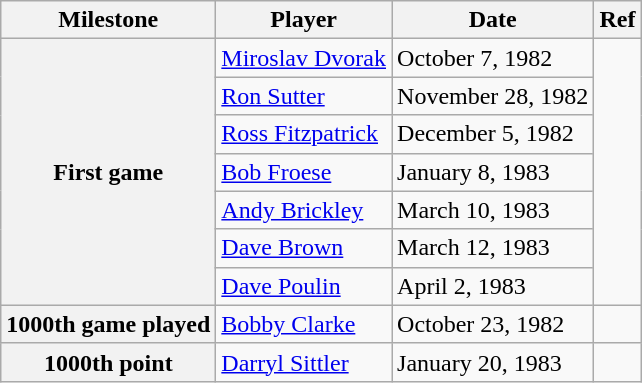<table class="wikitable">
<tr>
<th scope="col">Milestone</th>
<th scope="col">Player</th>
<th scope="col">Date</th>
<th scope="col">Ref</th>
</tr>
<tr>
<th rowspan=7>First game</th>
<td><a href='#'>Miroslav Dvorak</a></td>
<td>October 7, 1982</td>
<td rowspan=7></td>
</tr>
<tr>
<td><a href='#'>Ron Sutter</a></td>
<td>November 28, 1982</td>
</tr>
<tr>
<td><a href='#'>Ross Fitzpatrick</a></td>
<td>December 5, 1982</td>
</tr>
<tr>
<td><a href='#'>Bob Froese</a></td>
<td>January 8, 1983</td>
</tr>
<tr>
<td><a href='#'>Andy Brickley</a></td>
<td>March 10, 1983</td>
</tr>
<tr>
<td><a href='#'>Dave Brown</a></td>
<td>March 12, 1983</td>
</tr>
<tr>
<td><a href='#'>Dave Poulin</a></td>
<td>April 2, 1983</td>
</tr>
<tr>
<th>1000th game played</th>
<td><a href='#'>Bobby Clarke</a></td>
<td>October 23, 1982</td>
<td></td>
</tr>
<tr>
<th>1000th point</th>
<td><a href='#'>Darryl Sittler</a></td>
<td>January 20, 1983</td>
<td></td>
</tr>
</table>
